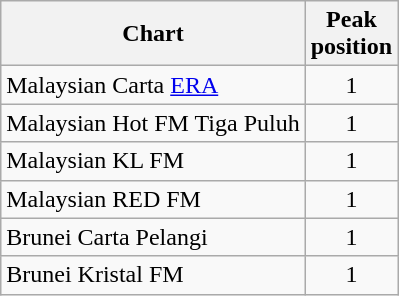<table class="wikitable sortable">
<tr>
<th>Chart</th>
<th>Peak<br>position</th>
</tr>
<tr>
<td>Malaysian Carta <a href='#'>ERA</a></td>
<td align="center">1</td>
</tr>
<tr>
<td>Malaysian Hot FM Tiga Puluh</td>
<td align="center">1</td>
</tr>
<tr>
<td>Malaysian KL FM</td>
<td align="center">1</td>
</tr>
<tr>
<td>Malaysian RED FM</td>
<td align="center">1</td>
</tr>
<tr>
<td>Brunei Carta Pelangi</td>
<td align="center">1</td>
</tr>
<tr>
<td>Brunei Kristal FM</td>
<td align="center">1</td>
</tr>
</table>
